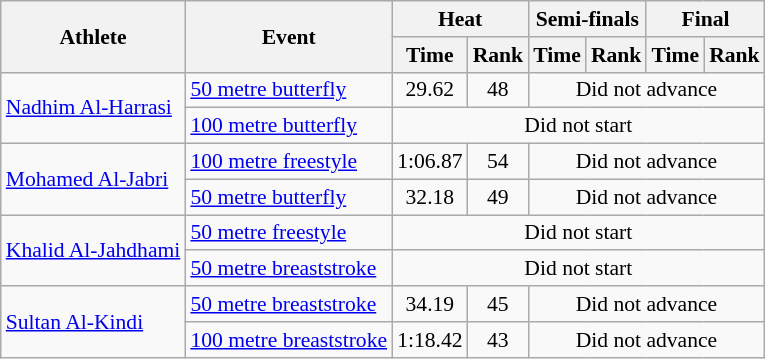<table class="wikitable" style="font-size:90%; text-align:center">
<tr>
<th rowspan="2">Athlete</th>
<th rowspan="2">Event</th>
<th colspan="2">Heat</th>
<th colspan="2">Semi-finals</th>
<th colspan="2">Final</th>
</tr>
<tr>
<th>Time</th>
<th>Rank</th>
<th>Time</th>
<th>Rank</th>
<th>Time</th>
<th>Rank</th>
</tr>
<tr>
<td align="left" rowspan="2"><a href='#'>Nadhim Al-Harrasi</a></td>
<td align="left"><a href='#'>50 metre butterfly</a></td>
<td>29.62</td>
<td>48</td>
<td colspan="4">Did not advance</td>
</tr>
<tr>
<td align="left"><a href='#'>100 metre butterfly</a></td>
<td colspan="6">Did not start</td>
</tr>
<tr>
<td align="left" rowspan="2"><a href='#'>Mohamed Al-Jabri</a></td>
<td align="left"><a href='#'>100 metre freestyle</a></td>
<td>1:06.87</td>
<td>54</td>
<td colspan="4">Did not advance</td>
</tr>
<tr>
<td align="left"><a href='#'>50 metre butterfly</a></td>
<td>32.18</td>
<td>49</td>
<td colspan="4">Did not advance</td>
</tr>
<tr>
<td align="left" rowspan="2"><a href='#'>Khalid Al-Jahdhami</a></td>
<td align="left"><a href='#'>50 metre freestyle</a></td>
<td colspan="6">Did not start</td>
</tr>
<tr>
<td align="left"><a href='#'>50 metre breaststroke</a></td>
<td colspan="6">Did not start</td>
</tr>
<tr>
<td align="left" rowspan="2"><a href='#'>Sultan Al-Kindi</a></td>
<td align="left"><a href='#'>50 metre breaststroke</a></td>
<td>34.19</td>
<td>45</td>
<td colspan="4">Did not advance</td>
</tr>
<tr>
<td align="left"><a href='#'>100 metre breaststroke</a></td>
<td>1:18.42</td>
<td>43</td>
<td colspan="4">Did not advance</td>
</tr>
</table>
